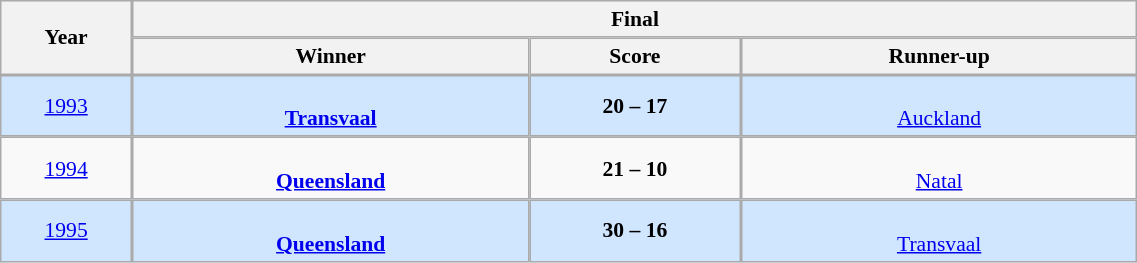<table class="wikitable" style="font-size:90%; width: 60%; text-align: center; cellspacing:0;  border: 0; border-spacing:0; border-collapse: separate;">
<tr>
<th rowspan="2" width="5%">Year</th>
<th colspan="3">Final</th>
</tr>
<tr>
<th width="15%">Winner</th>
<th width="8%">Score</th>
<th width="15%">Runner-up</th>
</tr>
<tr style="background: #D0E6FF;">
<td><a href='#'>1993</a></td>
<td><br><strong><a href='#'>Transvaal</a></strong></td>
<td><strong>20 – 17</strong></td>
<td><br><a href='#'>Auckland</a></td>
</tr>
<tr>
<td><a href='#'>1994</a></td>
<td><br><strong><a href='#'>Queensland</a></strong></td>
<td><strong>21 – 10</strong></td>
<td><br><a href='#'>Natal</a></td>
</tr>
<tr style="background: #D0E6FF;">
<td><a href='#'>1995</a></td>
<td><br><strong><a href='#'>Queensland</a></strong></td>
<td><strong>30 – 16</strong></td>
<td><br><a href='#'>Transvaal</a></td>
</tr>
</table>
